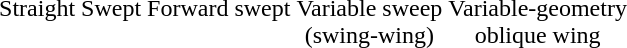<table style="margin:auto; text-align:center;">
<tr>
<td valign=top><br>Straight</td>
<td valign=top><br>Swept</td>
<td valign=top><br>Forward swept</td>
<td valign=top><br>Variable sweep<br>(swing-wing)</td>
<td valign=top><br>Variable-geometry<br>oblique wing</td>
</tr>
</table>
